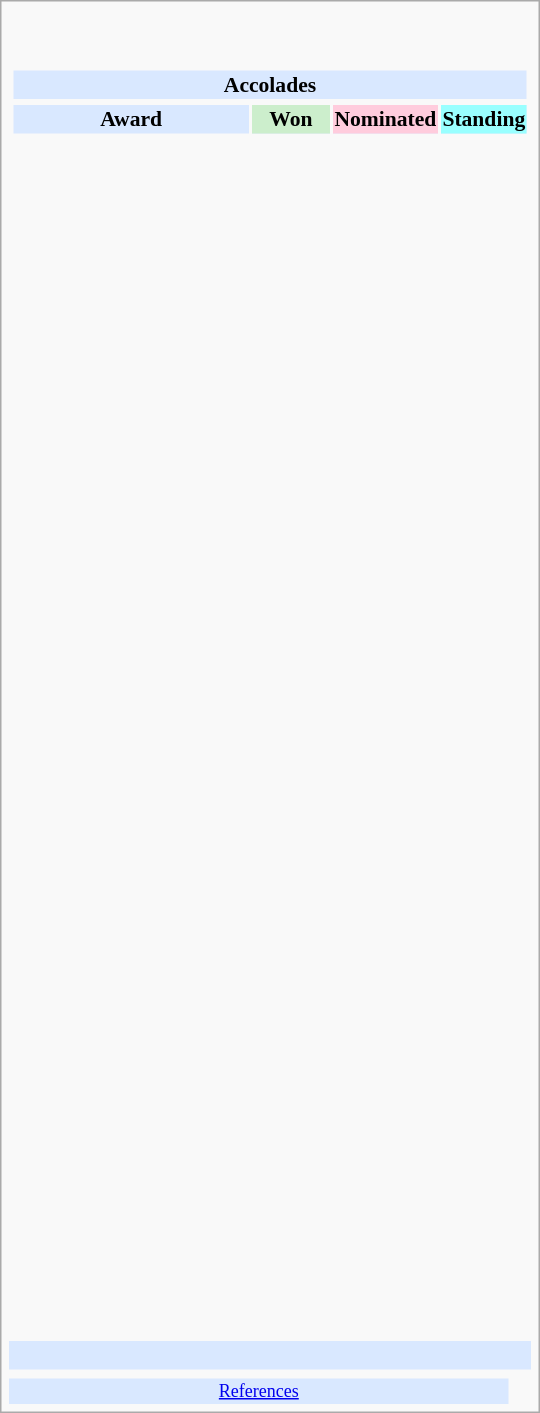<table class="infobox" style="width: 25em; text-align: left; font-size: 90%; vertical-align: middle;">
<tr>
<td colspan="4" style="text-align:center;"><br></td>
</tr>
<tr>
<td colspan=4><br><table class="collapsible collapsed" width=100%>
<tr>
<th colspan="4" style="background-color: #D9E8FF; text-align: center;">Accolades</th>
</tr>
<tr>
</tr>
<tr bgcolor=#D9E8FF>
<td style="text-align:center;"><strong>Award</strong></td>
<td style="text-align:center; background: #cceecc; text-size:0.9em" width=50><strong>Won</strong></td>
<td style="text-align:center; background: #ffccdd; text-size:0.9em" width=50><strong>Nominated</strong></td>
<td style="text-align:center; background: #99ffff; text-size:0.9em" width=50><strong>Standing</strong></td>
</tr>
<tr>
<td align="center"><br></td>
<td></td>
<td></td>
<td></td>
</tr>
<tr>
<td align="center"><br></td>
<td></td>
<td></td>
<td></td>
</tr>
<tr>
<td align="center"><br></td>
<td></td>
<td></td>
<td></td>
</tr>
<tr>
<td align="center"><br></td>
<td></td>
<td></td>
<td></td>
</tr>
<tr>
<td align="center"><br></td>
<td></td>
<td></td>
<td></td>
</tr>
<tr>
<td align="center"><br></td>
<td></td>
<td></td>
<td></td>
</tr>
<tr>
<td align="center"><br></td>
<td></td>
<td></td>
<td></td>
</tr>
<tr>
<td align="center"><br></td>
<td></td>
<td></td>
<td></td>
</tr>
<tr>
<td align="center"><br></td>
<td></td>
<td></td>
<td></td>
</tr>
<tr>
<td align="center"><br></td>
<td></td>
<td></td>
<td></td>
</tr>
<tr>
<td align="center"><br></td>
<td></td>
<td></td>
<td></td>
</tr>
<tr>
<td align="center"><br></td>
<td></td>
<td></td>
<td></td>
</tr>
<tr>
<td align="center"><br></td>
<td></td>
<td></td>
<td></td>
</tr>
<tr>
<td align="center"><br></td>
<td></td>
<td></td>
<td></td>
</tr>
<tr>
<td align="center"><br></td>
<td></td>
<td></td>
<td></td>
</tr>
<tr>
<td align="center"><br></td>
<td></td>
<td></td>
<td></td>
</tr>
<tr>
<td align="center"><br></td>
<td></td>
<td></td>
<td></td>
</tr>
<tr>
<td align="center"><br></td>
<td></td>
<td></td>
<td></td>
</tr>
<tr>
<td align="center"><br></td>
<td></td>
<td></td>
<td></td>
</tr>
<tr>
<td align="center"><br></td>
<td></td>
<td></td>
<td></td>
</tr>
<tr>
<td align="center"><br></td>
<td></td>
<td></td>
<td></td>
</tr>
<tr>
<td align="center"><br></td>
<td></td>
<td></td>
<td></td>
</tr>
<tr>
<td align="center"><br></td>
<td></td>
<td></td>
<td></td>
</tr>
<tr>
<td align="center"><br></td>
<td></td>
<td></td>
<td></td>
</tr>
<tr>
<td align="center"><br></td>
<td></td>
<td></td>
<td></td>
</tr>
<tr>
<td align="center"><br></td>
<td></td>
<td></td>
<td></td>
</tr>
<tr>
<td align="center"><br></td>
<td></td>
<td></td>
<td></td>
</tr>
<tr>
<td align="center"><br></td>
<td></td>
<td></td>
<td></td>
</tr>
<tr>
<td align="center"><br></td>
<td></td>
<td></td>
<td></td>
</tr>
<tr>
<td align="center"><br></td>
<td></td>
<td></td>
<td></td>
</tr>
<tr>
<td align="center"><br></td>
<td></td>
<td></td>
<td></td>
</tr>
<tr>
<td align="center"><br></td>
<td></td>
<td></td>
<td></td>
</tr>
<tr>
<td align="center"><br></td>
<td></td>
<td></td>
<td></td>
</tr>
<tr>
<td align="center"><br></td>
<td></td>
<td></td>
<td></td>
</tr>
<tr>
<td align="center"><br></td>
<td></td>
<td></td>
<td></td>
</tr>
<tr>
<td align="center"><br></td>
<td></td>
<td></td>
<td></td>
</tr>
<tr>
<td align="center"><br></td>
<td></td>
<td></td>
<td></td>
</tr>
<tr>
<td align="center"><br></td>
<td></td>
<td></td>
<td></td>
</tr>
<tr>
</tr>
</table>
</td>
</tr>
<tr style="background:#d9e8ff;">
<td style="text-align:center;" colspan="4"><br></td>
</tr>
<tr>
<td></td>
<td></td>
<td></td>
<td></td>
</tr>
<tr bgcolor=#D9E8FF>
<td colspan="3" style="font-size: smaller; text-align:center;"><a href='#'>References</a></td>
</tr>
</table>
